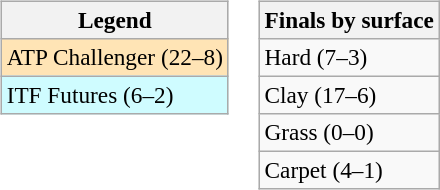<table>
<tr valign=top>
<td><br><table class=wikitable style=font-size:97%>
<tr>
<th>Legend</th>
</tr>
<tr bgcolor=moccasin>
<td>ATP Challenger (22–8)</td>
</tr>
<tr bgcolor=cffcff>
<td>ITF Futures (6–2)</td>
</tr>
</table>
</td>
<td><br><table class=wikitable style=font-size:97%>
<tr>
<th>Finals by surface</th>
</tr>
<tr>
<td>Hard (7–3)</td>
</tr>
<tr>
<td>Clay (17–6)</td>
</tr>
<tr>
<td>Grass (0–0)</td>
</tr>
<tr>
<td>Carpet (4–1)</td>
</tr>
</table>
</td>
</tr>
</table>
